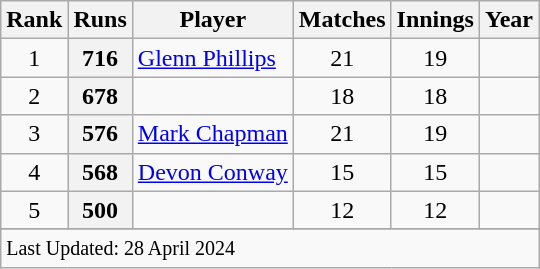<table class="wikitable plainrowheaders sortable">
<tr>
<th scope=col>Rank</th>
<th scope=col>Runs</th>
<th scope=col>Player</th>
<th scope=col>Matches</th>
<th scope=col>Innings</th>
<th scope=col>Year</th>
</tr>
<tr>
<td align=center>1</td>
<th scope=row style=text-align:center;>716</th>
<td><a href='#'>Glenn Phillips</a></td>
<td align=center>21</td>
<td align=center>19</td>
<td></td>
</tr>
<tr>
<td align=center>2</td>
<th scope=row style=text-align:center;>678</th>
<td></td>
<td align=center>18</td>
<td align=center>18</td>
<td></td>
</tr>
<tr>
<td align=center>3</td>
<th scope=row style=text-align:center;>576</th>
<td><a href='#'>Mark Chapman</a></td>
<td align=center>21</td>
<td align=center>19</td>
<td></td>
</tr>
<tr>
<td align=center>4</td>
<th scope=row style=text-align:center;>568</th>
<td><a href='#'>Devon Conway</a></td>
<td align=center>15</td>
<td align=center>15</td>
<td></td>
</tr>
<tr>
<td align=center>5</td>
<th scope=row style=text-align:center;>500</th>
<td></td>
<td align=center>12</td>
<td align=center>12</td>
<td></td>
</tr>
<tr>
</tr>
<tr class=sortbottom>
<td colspan=6><small>Last Updated: 28 April 2024</small></td>
</tr>
</table>
